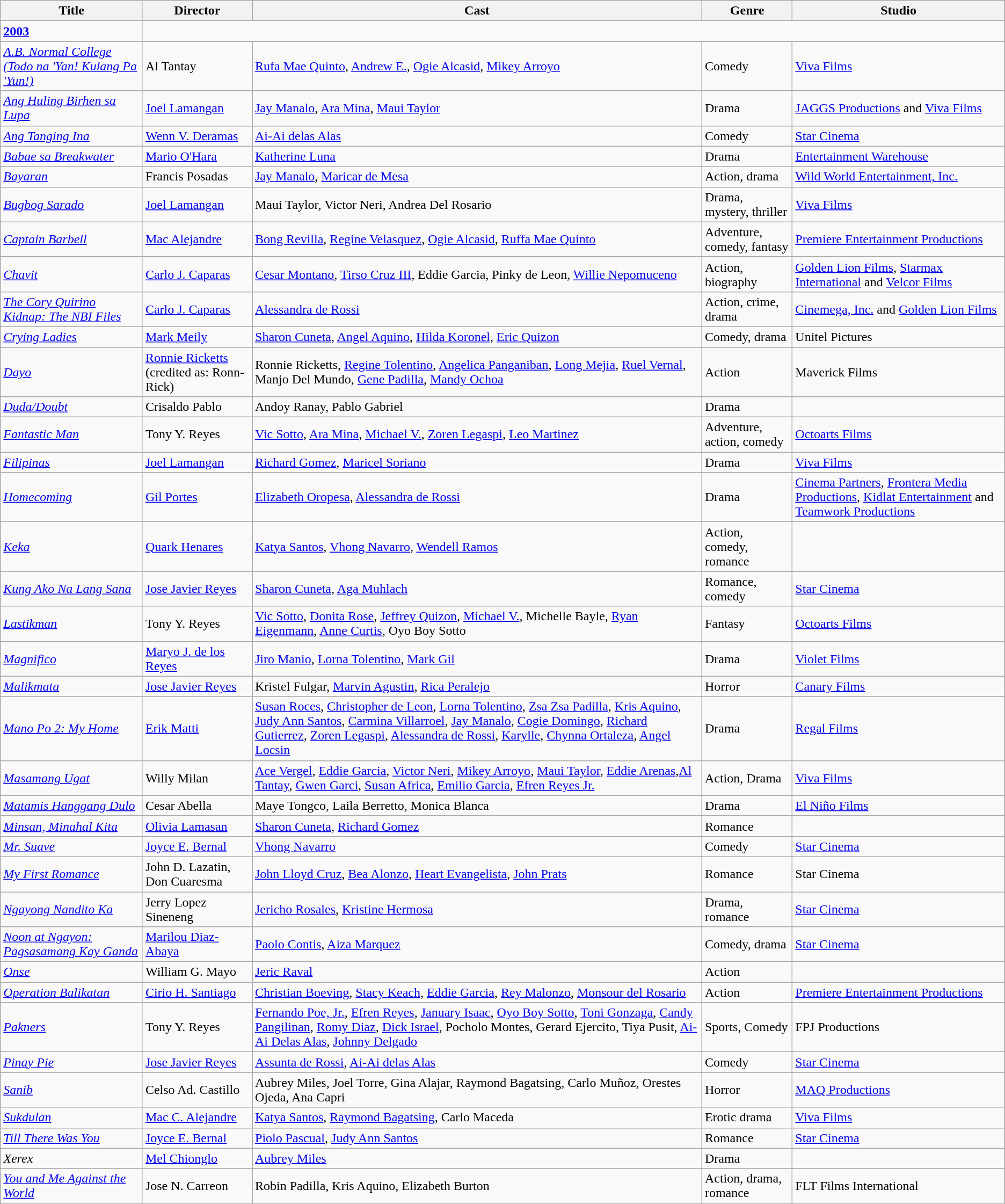<table class="wikitable">
<tr>
<th>Title</th>
<th>Director</th>
<th>Cast</th>
<th>Genre</th>
<th>Studio</th>
</tr>
<tr>
<td><strong><a href='#'>2003</a></strong></td>
</tr>
<tr>
<td><em><a href='#'>A.B. Normal College (Todo na 'Yan! Kulang Pa 'Yun!)</a></em></td>
<td>Al Tantay</td>
<td><a href='#'>Rufa Mae Quinto</a>, <a href='#'>Andrew E.</a>, <a href='#'>Ogie Alcasid</a>, <a href='#'>Mikey Arroyo</a></td>
<td>Comedy</td>
<td><a href='#'>Viva Films</a></td>
</tr>
<tr>
<td><em><a href='#'>Ang Huling Birhen sa Lupa</a></em></td>
<td><a href='#'>Joel Lamangan</a></td>
<td><a href='#'>Jay Manalo</a>, <a href='#'>Ara Mina</a>, <a href='#'>Maui Taylor</a></td>
<td>Drama</td>
<td><a href='#'>JAGGS Productions</a> and <a href='#'>Viva Films</a></td>
</tr>
<tr>
<td><em><a href='#'>Ang Tanging Ina</a></em></td>
<td><a href='#'>Wenn V. Deramas</a></td>
<td><a href='#'>Ai-Ai delas Alas</a></td>
<td>Comedy</td>
<td><a href='#'>Star Cinema</a></td>
</tr>
<tr>
<td><em><a href='#'>Babae sa Breakwater</a></em></td>
<td><a href='#'>Mario O'Hara</a></td>
<td><a href='#'>Katherine Luna</a></td>
<td>Drama</td>
<td><a href='#'>Entertainment Warehouse</a></td>
</tr>
<tr>
<td><em><a href='#'>Bayaran</a></em></td>
<td>Francis Posadas</td>
<td><a href='#'>Jay Manalo</a>, <a href='#'>Maricar de Mesa</a></td>
<td>Action, drama</td>
<td><a href='#'>Wild World Entertainment, Inc.</a></td>
</tr>
<tr>
<td><em><a href='#'>Bugbog Sarado</a></em></td>
<td><a href='#'>Joel Lamangan</a></td>
<td>Maui Taylor, Victor Neri, Andrea Del Rosario</td>
<td>Drama, mystery, thriller</td>
<td><a href='#'>Viva Films</a></td>
</tr>
<tr>
<td><em><a href='#'>Captain Barbell</a></em></td>
<td><a href='#'>Mac Alejandre</a></td>
<td><a href='#'>Bong Revilla</a>, <a href='#'>Regine Velasquez</a>, <a href='#'>Ogie Alcasid</a>, <a href='#'>Ruffa Mae Quinto</a></td>
<td>Adventure, comedy, fantasy</td>
<td><a href='#'>Premiere Entertainment Productions</a></td>
</tr>
<tr>
<td><em><a href='#'>Chavit</a></em></td>
<td><a href='#'>Carlo J. Caparas</a></td>
<td><a href='#'>Cesar Montano</a>, <a href='#'>Tirso Cruz III</a>, Eddie Garcia, Pinky de Leon, <a href='#'>Willie Nepomuceno</a></td>
<td>Action, biography</td>
<td><a href='#'>Golden Lion Films</a>, <a href='#'>Starmax International</a> and <a href='#'>Velcor Films</a></td>
</tr>
<tr>
<td><em><a href='#'>The Cory Quirino Kidnap: The NBI Files</a></em></td>
<td><a href='#'>Carlo J. Caparas</a></td>
<td><a href='#'>Alessandra de Rossi</a></td>
<td>Action, crime, drama</td>
<td><a href='#'>Cinemega, Inc.</a> and <a href='#'>Golden Lion Films</a></td>
</tr>
<tr>
<td><em><a href='#'>Crying Ladies</a></em></td>
<td><a href='#'>Mark Meily</a></td>
<td><a href='#'>Sharon Cuneta</a>, <a href='#'>Angel Aquino</a>, <a href='#'>Hilda Koronel</a>, <a href='#'>Eric Quizon</a></td>
<td>Comedy, drama</td>
<td>Unitel Pictures</td>
</tr>
<tr>
<td><em><a href='#'>Dayo</a></em></td>
<td><a href='#'>Ronnie Ricketts</a> (credited as: Ronn-Rick)</td>
<td>Ronnie Ricketts, <a href='#'>Regine Tolentino</a>, <a href='#'>Angelica Panganiban</a>, <a href='#'>Long Mejia</a>, <a href='#'>Ruel Vernal</a>, Manjo Del Mundo, <a href='#'>Gene Padilla</a>, <a href='#'>Mandy Ochoa</a></td>
<td>Action</td>
<td>Maverick Films</td>
</tr>
<tr>
<td><em><a href='#'>Duda/Doubt</a></em></td>
<td>Crisaldo Pablo</td>
<td>Andoy Ranay, Pablo Gabriel</td>
<td>Drama</td>
<td></td>
</tr>
<tr>
<td><em><a href='#'>Fantastic Man</a></em></td>
<td>Tony Y. Reyes</td>
<td><a href='#'>Vic Sotto</a>, <a href='#'>Ara Mina</a>, <a href='#'>Michael V.</a>, <a href='#'>Zoren Legaspi</a>, <a href='#'>Leo Martinez</a></td>
<td>Adventure, action, comedy</td>
<td><a href='#'>Octoarts Films</a></td>
</tr>
<tr>
<td><em><a href='#'>Filipinas</a></em></td>
<td><a href='#'>Joel Lamangan</a></td>
<td><a href='#'>Richard Gomez</a>, <a href='#'>Maricel Soriano</a></td>
<td>Drama</td>
<td><a href='#'>Viva Films</a></td>
</tr>
<tr>
<td><em><a href='#'>Homecoming</a></em></td>
<td><a href='#'>Gil Portes</a></td>
<td><a href='#'>Elizabeth Oropesa</a>, <a href='#'>Alessandra de Rossi</a></td>
<td>Drama</td>
<td><a href='#'>Cinema Partners</a>, <a href='#'>Frontera Media Productions</a>, <a href='#'>Kidlat Entertainment</a> and <a href='#'>Teamwork Productions</a></td>
</tr>
<tr>
<td><em><a href='#'>Keka</a></em></td>
<td><a href='#'>Quark Henares</a></td>
<td><a href='#'>Katya Santos</a>, <a href='#'>Vhong Navarro</a>, <a href='#'>Wendell Ramos</a></td>
<td>Action, comedy, romance</td>
<td></td>
</tr>
<tr>
<td><em><a href='#'>Kung Ako Na Lang Sana</a></em></td>
<td><a href='#'>Jose Javier Reyes</a></td>
<td><a href='#'>Sharon Cuneta</a>, <a href='#'>Aga Muhlach</a></td>
<td>Romance, comedy</td>
<td><a href='#'>Star Cinema</a></td>
</tr>
<tr>
<td><em><a href='#'>Lastikman</a></em></td>
<td>Tony Y. Reyes</td>
<td><a href='#'>Vic Sotto</a>, <a href='#'>Donita Rose</a>, <a href='#'>Jeffrey Quizon</a>, <a href='#'>Michael V.</a>, Michelle Bayle, <a href='#'>Ryan Eigenmann</a>, <a href='#'>Anne Curtis</a>, Oyo Boy Sotto</td>
<td>Fantasy</td>
<td><a href='#'>Octoarts Films</a></td>
</tr>
<tr>
<td><em><a href='#'>Magnifico</a></em></td>
<td><a href='#'>Maryo J. de los Reyes</a></td>
<td><a href='#'>Jiro Manio</a>, <a href='#'>Lorna Tolentino</a>, <a href='#'>Mark Gil</a></td>
<td>Drama</td>
<td><a href='#'>Violet Films</a></td>
</tr>
<tr>
<td><em><a href='#'>Malikmata</a></em></td>
<td><a href='#'>Jose Javier Reyes</a></td>
<td>Kristel Fulgar, <a href='#'>Marvin Agustin</a>, <a href='#'>Rica Peralejo</a></td>
<td>Horror</td>
<td><a href='#'>Canary Films</a></td>
</tr>
<tr>
<td><em><a href='#'>Mano Po 2: My Home</a></em></td>
<td><a href='#'>Erik Matti</a></td>
<td><a href='#'>Susan Roces</a>, <a href='#'>Christopher de Leon</a>, <a href='#'>Lorna Tolentino</a>, <a href='#'>Zsa Zsa Padilla</a>, <a href='#'>Kris Aquino</a>, <a href='#'>Judy Ann Santos</a>, <a href='#'>Carmina Villarroel</a>, <a href='#'>Jay Manalo</a>, <a href='#'>Cogie Domingo</a>, <a href='#'>Richard Gutierrez</a>, <a href='#'>Zoren Legaspi</a>, <a href='#'>Alessandra de Rossi</a>, <a href='#'>Karylle</a>, <a href='#'>Chynna Ortaleza</a>, <a href='#'>Angel Locsin</a></td>
<td>Drama</td>
<td><a href='#'>Regal Films</a></td>
</tr>
<tr>
<td><em><a href='#'>Masamang Ugat</a></em></td>
<td>Willy Milan</td>
<td><a href='#'>Ace Vergel</a>, <a href='#'>Eddie Garcia</a>, <a href='#'>Victor Neri</a>, <a href='#'>Mikey Arroyo</a>, <a href='#'>Maui Taylor</a>, <a href='#'>Eddie Arenas</a>,<a href='#'>Al Tantay</a>, <a href='#'>Gwen Garci</a>, <a href='#'>Susan Africa</a>, <a href='#'>Emilio Garcia</a>, <a href='#'>Efren Reyes Jr.</a></td>
<td>Action, Drama</td>
<td><a href='#'>Viva Films</a></td>
</tr>
<tr>
<td><em><a href='#'>Matamis Hanggang Dulo</a></em></td>
<td>Cesar Abella</td>
<td>Maye Tongco, Laila Berretto, Monica Blanca</td>
<td>Drama</td>
<td><a href='#'>El Niño Films</a></td>
</tr>
<tr>
<td><em><a href='#'>Minsan, Minahal Kita</a></em></td>
<td><a href='#'>Olivia Lamasan</a></td>
<td><a href='#'>Sharon Cuneta</a>, <a href='#'>Richard Gomez</a></td>
<td>Romance</td>
<td></td>
</tr>
<tr>
<td><em><a href='#'>Mr. Suave</a></em></td>
<td><a href='#'>Joyce E. Bernal</a></td>
<td><a href='#'>Vhong Navarro</a></td>
<td>Comedy</td>
<td><a href='#'>Star Cinema</a></td>
</tr>
<tr>
<td><em><a href='#'>My First Romance</a></em></td>
<td>John D. Lazatin, Don Cuaresma</td>
<td><a href='#'>John Lloyd Cruz</a>, <a href='#'>Bea Alonzo</a>, <a href='#'>Heart Evangelista</a>, <a href='#'>John Prats</a></td>
<td>Romance</td>
<td>Star Cinema</td>
</tr>
<tr>
<td><em><a href='#'>Ngayong Nandito Ka</a></em></td>
<td>Jerry Lopez Sineneng</td>
<td><a href='#'>Jericho Rosales</a>, <a href='#'>Kristine Hermosa</a></td>
<td>Drama, romance</td>
<td><a href='#'>Star Cinema</a></td>
</tr>
<tr>
<td><em><a href='#'>Noon at Ngayon: Pagsasamang Kay Ganda</a></em></td>
<td><a href='#'>Marilou Diaz-Abaya</a></td>
<td><a href='#'>Paolo Contis</a>, <a href='#'>Aiza Marquez</a></td>
<td>Comedy, drama</td>
<td><a href='#'>Star Cinema</a></td>
</tr>
<tr>
<td><em><a href='#'>Onse</a></em></td>
<td>William G. Mayo</td>
<td><a href='#'>Jeric Raval</a></td>
<td>Action</td>
<td></td>
</tr>
<tr>
<td><em><a href='#'>Operation Balikatan</a></em></td>
<td><a href='#'>Cirio H. Santiago</a></td>
<td><a href='#'>Christian Boeving</a>, <a href='#'>Stacy Keach</a>, <a href='#'>Eddie Garcia</a>, <a href='#'>Rey Malonzo</a>, <a href='#'>Monsour del Rosario</a></td>
<td>Action</td>
<td><a href='#'>Premiere Entertainment Productions</a></td>
</tr>
<tr>
<td><em><a href='#'>Pakners</a></em></td>
<td>Tony Y. Reyes</td>
<td><a href='#'>Fernando Poe, Jr.</a>, <a href='#'>Efren Reyes</a>, <a href='#'>January Isaac</a>, <a href='#'>Oyo Boy Sotto</a>, <a href='#'>Toni Gonzaga</a>, <a href='#'>Candy Pangilinan</a>, <a href='#'>Romy Diaz</a>, <a href='#'>Dick Israel</a>, Pocholo Montes, Gerard Ejercito, Tiya Pusit, <a href='#'>Ai-Ai Delas Alas</a>, <a href='#'>Johnny Delgado</a></td>
<td>Sports, Comedy</td>
<td>FPJ Productions</td>
</tr>
<tr>
<td><em><a href='#'>Pinay Pie</a></em></td>
<td><a href='#'>Jose Javier Reyes</a></td>
<td><a href='#'>Assunta de Rossi</a>, <a href='#'>Ai-Ai delas Alas</a></td>
<td>Comedy</td>
<td><a href='#'>Star Cinema</a></td>
</tr>
<tr>
<td><em><a href='#'>Sanib</a></em></td>
<td>Celso Ad. Castillo</td>
<td>Aubrey Miles, Joel Torre, Gina Alajar, Raymond Bagatsing, Carlo Muñoz, Orestes Ojeda, Ana Capri</td>
<td>Horror</td>
<td><a href='#'>MAQ Productions</a></td>
</tr>
<tr>
<td><em><a href='#'>Sukdulan</a></em></td>
<td><a href='#'>Mac C. Alejandre</a></td>
<td><a href='#'>Katya Santos</a>, <a href='#'>Raymond Bagatsing</a>, Carlo Maceda</td>
<td>Erotic drama</td>
<td><a href='#'>Viva Films</a></td>
</tr>
<tr>
<td><em><a href='#'>Till There Was You</a></em></td>
<td><a href='#'>Joyce E. Bernal</a></td>
<td><a href='#'>Piolo Pascual</a>, <a href='#'>Judy Ann Santos</a></td>
<td>Romance</td>
<td><a href='#'>Star Cinema</a></td>
</tr>
<tr>
<td><em>Xerex</em></td>
<td><a href='#'>Mel Chionglo</a></td>
<td><a href='#'>Aubrey Miles</a></td>
<td>Drama</td>
<td></td>
</tr>
<tr>
<td><em><a href='#'>You and Me Against the World</a></em></td>
<td>Jose N. Carreon</td>
<td>Robin Padilla, Kris Aquino, Elizabeth Burton</td>
<td>Action, drama, romance</td>
<td>FLT Films International</td>
</tr>
</table>
